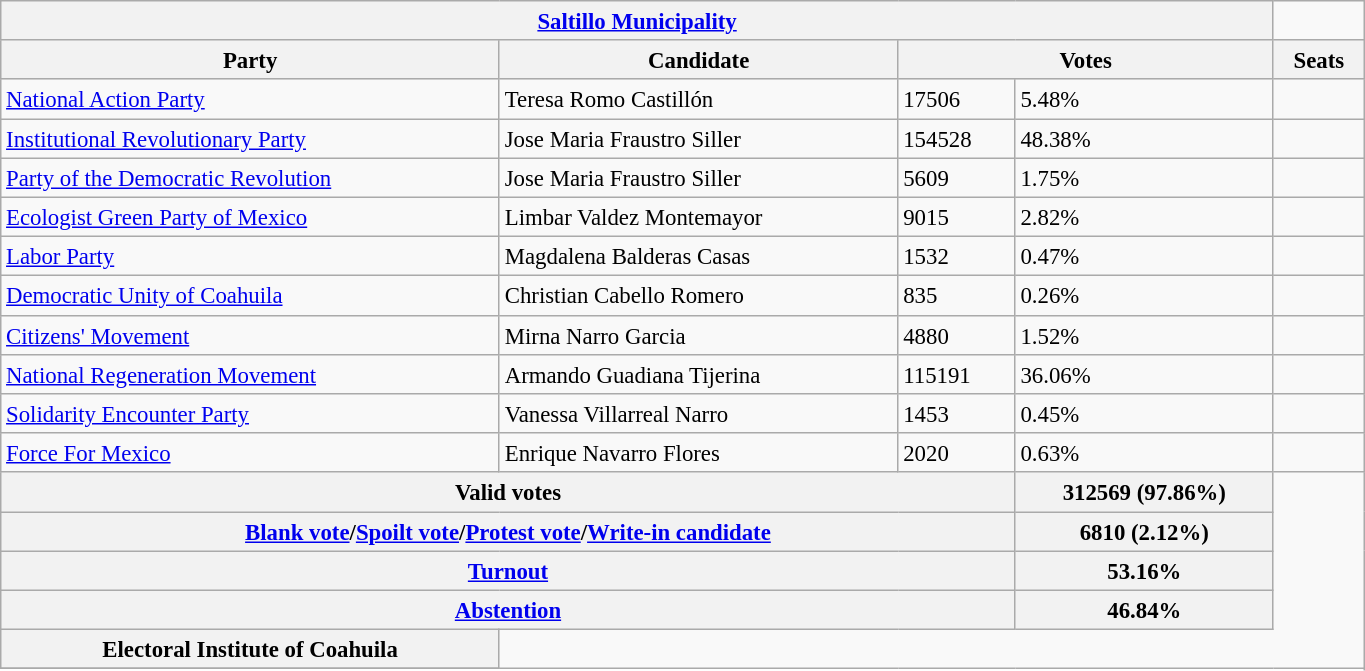<table class="wikitable collapsible collapsed" style="font-size:95%; width:72%; line-height:126%; margin-bottom:0">
<tr>
<th Colspan = 4> <strong><a href='#'>Saltillo Municipality</a></strong></th>
</tr>
<tr style="background:#efefef;">
<th Colspan = 1><strong>Party</strong></th>
<th Colspan = 1><strong>Candidate</strong></th>
<th Colspan = 2><strong>Votes</strong></th>
<th Colspan = 1><strong>Seats</strong></th>
</tr>
<tr>
<td> <a href='#'>National Action Party</a></td>
<td>Teresa Romo Castillón</td>
<td>17506</td>
<td>5.48%</td>
<td></td>
</tr>
<tr>
<td> <a href='#'>Institutional Revolutionary Party</a></td>
<td>Jose Maria Fraustro Siller</td>
<td>154528</td>
<td>48.38%</td>
<td></td>
</tr>
<tr>
<td> <a href='#'>Party of the Democratic Revolution</a></td>
<td>Jose Maria Fraustro Siller</td>
<td>5609</td>
<td>1.75%</td>
<td></td>
</tr>
<tr>
<td> <a href='#'>Ecologist Green Party of Mexico</a></td>
<td>Limbar Valdez Montemayor</td>
<td>9015</td>
<td>2.82%</td>
<td></td>
</tr>
<tr>
<td> <a href='#'>Labor Party</a></td>
<td>Magdalena Balderas Casas</td>
<td>1532</td>
<td>0.47%</td>
<td></td>
</tr>
<tr>
<td><a href='#'>Democratic Unity of Coahuila</a></td>
<td>Christian Cabello Romero</td>
<td>835</td>
<td>0.26%</td>
<td></td>
</tr>
<tr>
<td> <a href='#'>Citizens' Movement</a></td>
<td>Mirna Narro Garcia</td>
<td>4880</td>
<td>1.52%</td>
<td></td>
</tr>
<tr>
<td> <a href='#'>National Regeneration Movement</a></td>
<td>Armando Guadiana Tijerina</td>
<td>115191</td>
<td>36.06%</td>
<td></td>
</tr>
<tr>
<td> <a href='#'>Solidarity Encounter Party</a></td>
<td>Vanessa Villarreal Narro</td>
<td>1453</td>
<td>0.45%</td>
<td></td>
</tr>
<tr>
<td><a href='#'>Force For Mexico</a></td>
<td>Enrique Navarro Flores</td>
<td>2020</td>
<td>0.63%</td>
<td></td>
</tr>
<tr>
<th Colspan = 3><strong>Valid votes</strong></th>
<th>312569 (97.86%)</th>
</tr>
<tr>
<th Colspan = 3><strong><a href='#'>Blank vote</a>/<a href='#'>Spoilt vote</a>/<a href='#'>Protest vote</a>/<a href='#'>Write-in candidate</a></strong></th>
<th>6810 (2.12%)</th>
</tr>
<tr>
<th Colspan = 3><strong><a href='#'>Turnout</a></strong></th>
<th>53.16%</th>
</tr>
<tr>
<th Colspan = 3><strong><a href='#'>Abstention</a></strong></th>
<th>46.84%</th>
</tr>
<tr>
<th Colspan =>Electoral Institute of Coahuila </th>
</tr>
<tr>
</tr>
</table>
